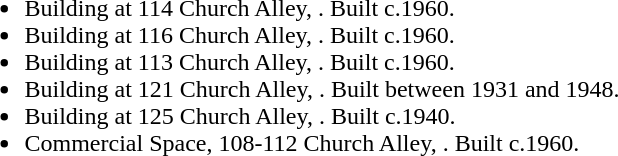<table>
<tr valign="top">
<td><br><ul><li>Building at 114 Church Alley, . Built c.1960.</li><li>Building at 116 Church Alley, . Built c.1960.</li><li>Building at 113 Church Alley, . Built c.1960.</li><li>Building at 121 Church Alley, . Built between 1931 and 1948.</li><li>Building at 125 Church Alley, . Built c.1940.</li><li>Commercial Space, 108-112 Church Alley, . Built c.1960.</li></ul></td>
</tr>
</table>
